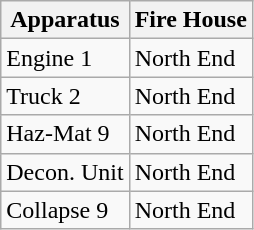<table class="wikitable">
<tr>
<th>Apparatus</th>
<th>Fire House</th>
</tr>
<tr>
<td>Engine 1</td>
<td>North End</td>
</tr>
<tr>
<td>Truck 2</td>
<td>North End</td>
</tr>
<tr>
<td>Haz-Mat 9</td>
<td>North End</td>
</tr>
<tr>
<td>Decon. Unit</td>
<td>North End</td>
</tr>
<tr>
<td>Collapse 9</td>
<td>North End</td>
</tr>
</table>
